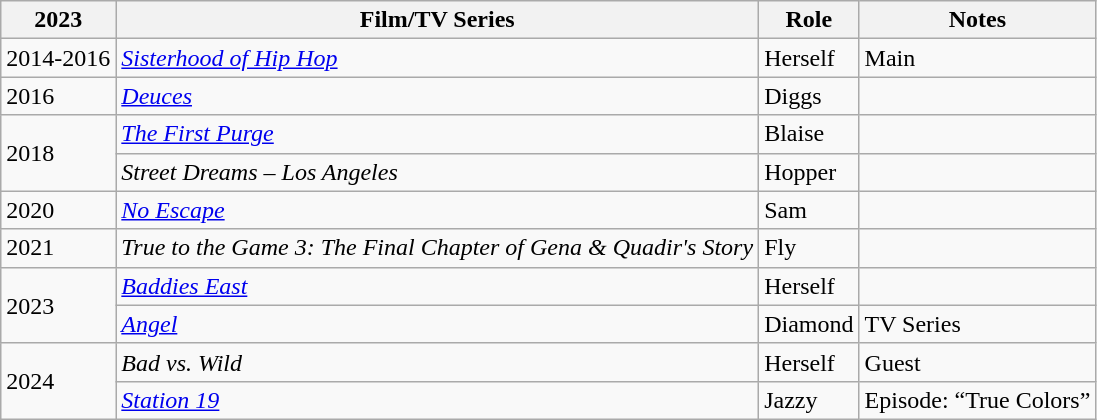<table class="wikitable">
<tr>
<th>2023</th>
<th>Film/TV Series</th>
<th>Role</th>
<th>Notes</th>
</tr>
<tr>
<td>2014-2016</td>
<td><em><a href='#'>Sisterhood of Hip Hop</a></em></td>
<td>Herself</td>
<td>Main</td>
</tr>
<tr>
<td>2016</td>
<td><em><a href='#'>Deuces</a></em></td>
<td>Diggs</td>
<td></td>
</tr>
<tr>
<td rowspan="2">2018</td>
<td><em><a href='#'>The First Purge</a></em></td>
<td>Blaise</td>
<td></td>
</tr>
<tr>
<td><em>Street Dreams – Los Angeles</em></td>
<td>Hopper</td>
<td></td>
</tr>
<tr>
<td>2020</td>
<td><em><a href='#'>No Escape</a></em></td>
<td>Sam</td>
<td></td>
</tr>
<tr>
<td>2021</td>
<td><em>True to the Game 3: The Final Chapter of Gena & Quadir's Story</em></td>
<td>Fly</td>
<td></td>
</tr>
<tr>
<td rowspan="2">2023</td>
<td><em><a href='#'>Baddies East</a></em></td>
<td>Herself</td>
<td></td>
</tr>
<tr>
<td><a href='#'><em>Angel</em></a></td>
<td>Diamond</td>
<td>TV Series</td>
</tr>
<tr>
<td rowspan="2">2024</td>
<td><em>Bad vs. Wild</em></td>
<td>Herself</td>
<td>Guest</td>
</tr>
<tr>
<td><em><a href='#'>Station 19</a></em></td>
<td>Jazzy</td>
<td>Episode: “True Colors”</td>
</tr>
</table>
